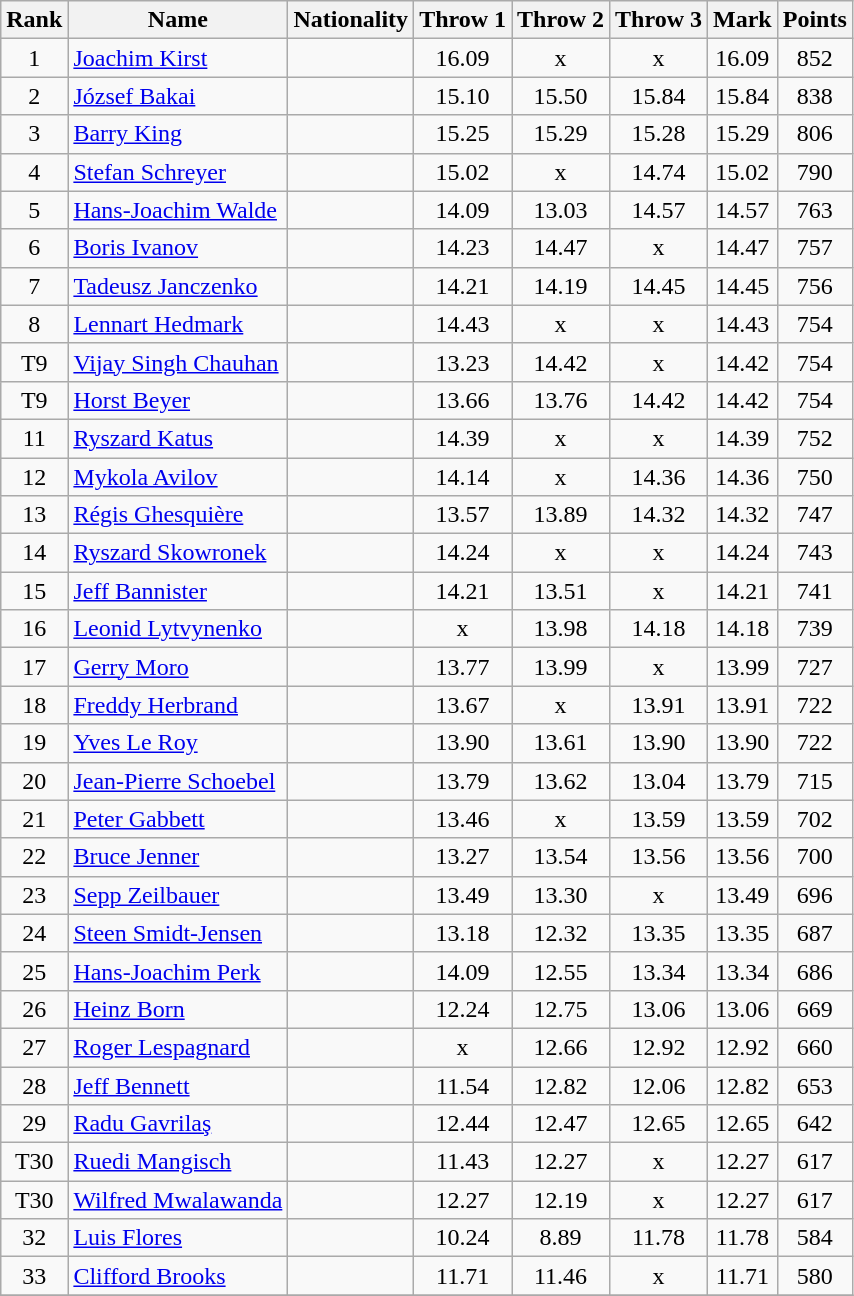<table class="wikitable sortable" style="text-align:center">
<tr>
<th>Rank</th>
<th>Name</th>
<th>Nationality</th>
<th>Throw 1</th>
<th>Throw 2</th>
<th>Throw 3</th>
<th>Mark</th>
<th>Points</th>
</tr>
<tr>
<td>1</td>
<td align=left><a href='#'>Joachim Kirst</a></td>
<td align=left></td>
<td>16.09</td>
<td>x</td>
<td>x</td>
<td>16.09</td>
<td>852</td>
</tr>
<tr>
<td>2</td>
<td align=left><a href='#'>József Bakai</a></td>
<td align=left></td>
<td>15.10</td>
<td>15.50</td>
<td>15.84</td>
<td>15.84</td>
<td>838</td>
</tr>
<tr>
<td>3</td>
<td align=left><a href='#'>Barry King</a></td>
<td align=left></td>
<td>15.25</td>
<td>15.29</td>
<td>15.28</td>
<td>15.29</td>
<td>806</td>
</tr>
<tr>
<td>4</td>
<td align=left><a href='#'>Stefan Schreyer</a></td>
<td align=left></td>
<td>15.02</td>
<td>x</td>
<td>14.74</td>
<td>15.02</td>
<td>790</td>
</tr>
<tr>
<td>5</td>
<td align=left><a href='#'>Hans-Joachim Walde</a></td>
<td align=left></td>
<td>14.09</td>
<td>13.03</td>
<td>14.57</td>
<td>14.57</td>
<td>763</td>
</tr>
<tr>
<td>6</td>
<td align=left><a href='#'>Boris Ivanov</a></td>
<td align=left></td>
<td>14.23</td>
<td>14.47</td>
<td>x</td>
<td>14.47</td>
<td>757</td>
</tr>
<tr>
<td>7</td>
<td align=left><a href='#'>Tadeusz Janczenko</a></td>
<td align=left></td>
<td>14.21</td>
<td>14.19</td>
<td>14.45</td>
<td>14.45</td>
<td>756</td>
</tr>
<tr>
<td>8</td>
<td align=left><a href='#'>Lennart Hedmark</a></td>
<td align=left></td>
<td>14.43</td>
<td>x</td>
<td>x</td>
<td>14.43</td>
<td>754</td>
</tr>
<tr>
<td>T9</td>
<td align=left><a href='#'>Vijay Singh Chauhan</a></td>
<td align=left></td>
<td>13.23</td>
<td>14.42</td>
<td>x</td>
<td>14.42</td>
<td>754</td>
</tr>
<tr>
<td>T9</td>
<td align=left><a href='#'>Horst Beyer</a></td>
<td align=left></td>
<td>13.66</td>
<td>13.76</td>
<td>14.42</td>
<td>14.42</td>
<td>754</td>
</tr>
<tr>
<td>11</td>
<td align=left><a href='#'>Ryszard Katus</a></td>
<td align=left></td>
<td>14.39</td>
<td>x</td>
<td>x</td>
<td>14.39</td>
<td>752</td>
</tr>
<tr>
<td>12</td>
<td align=left><a href='#'>Mykola Avilov</a></td>
<td align=left></td>
<td>14.14</td>
<td>x</td>
<td>14.36</td>
<td>14.36</td>
<td>750</td>
</tr>
<tr>
<td>13</td>
<td align=left><a href='#'>Régis Ghesquière</a></td>
<td align=left></td>
<td>13.57</td>
<td>13.89</td>
<td>14.32</td>
<td>14.32</td>
<td>747</td>
</tr>
<tr>
<td>14</td>
<td align=left><a href='#'>Ryszard Skowronek</a></td>
<td align=left></td>
<td>14.24</td>
<td>x</td>
<td>x</td>
<td>14.24</td>
<td>743</td>
</tr>
<tr>
<td>15</td>
<td align=left><a href='#'>Jeff Bannister</a></td>
<td align=left></td>
<td>14.21</td>
<td>13.51</td>
<td>x</td>
<td>14.21</td>
<td>741</td>
</tr>
<tr>
<td>16</td>
<td align=left><a href='#'>Leonid Lytvynenko</a></td>
<td align=left></td>
<td>x</td>
<td>13.98</td>
<td>14.18</td>
<td>14.18</td>
<td>739</td>
</tr>
<tr>
<td>17</td>
<td align=left><a href='#'>Gerry Moro</a></td>
<td align=left></td>
<td>13.77</td>
<td>13.99</td>
<td>x</td>
<td>13.99</td>
<td>727</td>
</tr>
<tr>
<td>18</td>
<td align=left><a href='#'>Freddy Herbrand</a></td>
<td align=left></td>
<td>13.67</td>
<td>x</td>
<td>13.91</td>
<td>13.91</td>
<td>722</td>
</tr>
<tr>
<td>19</td>
<td align=left><a href='#'>Yves Le Roy</a></td>
<td align=left></td>
<td>13.90</td>
<td>13.61</td>
<td>13.90</td>
<td>13.90</td>
<td>722</td>
</tr>
<tr>
<td>20</td>
<td align=left><a href='#'>Jean-Pierre Schoebel</a></td>
<td align=left></td>
<td>13.79</td>
<td>13.62</td>
<td>13.04</td>
<td>13.79</td>
<td>715</td>
</tr>
<tr>
<td>21</td>
<td align=left><a href='#'>Peter Gabbett</a></td>
<td align=left></td>
<td>13.46</td>
<td>x</td>
<td>13.59</td>
<td>13.59</td>
<td>702</td>
</tr>
<tr>
<td>22</td>
<td align=left><a href='#'>Bruce Jenner</a></td>
<td align=left></td>
<td>13.27</td>
<td>13.54</td>
<td>13.56</td>
<td>13.56</td>
<td>700</td>
</tr>
<tr>
<td>23</td>
<td align=left><a href='#'>Sepp Zeilbauer</a></td>
<td align=left></td>
<td>13.49</td>
<td>13.30</td>
<td>x</td>
<td>13.49</td>
<td>696</td>
</tr>
<tr>
<td>24</td>
<td align=left><a href='#'>Steen Smidt-Jensen</a></td>
<td align=left></td>
<td>13.18</td>
<td>12.32</td>
<td>13.35</td>
<td>13.35</td>
<td>687</td>
</tr>
<tr>
<td>25</td>
<td align=left><a href='#'>Hans-Joachim Perk</a></td>
<td align=left></td>
<td>14.09</td>
<td>12.55</td>
<td>13.34</td>
<td>13.34</td>
<td>686</td>
</tr>
<tr>
<td>26</td>
<td align=left><a href='#'>Heinz Born</a></td>
<td align=left></td>
<td>12.24</td>
<td>12.75</td>
<td>13.06</td>
<td>13.06</td>
<td>669</td>
</tr>
<tr>
<td>27</td>
<td align=left><a href='#'>Roger Lespagnard</a></td>
<td align=left></td>
<td>x</td>
<td>12.66</td>
<td>12.92</td>
<td>12.92</td>
<td>660</td>
</tr>
<tr>
<td>28</td>
<td align=left><a href='#'>Jeff Bennett</a></td>
<td align=left></td>
<td>11.54</td>
<td>12.82</td>
<td>12.06</td>
<td>12.82</td>
<td>653</td>
</tr>
<tr>
<td>29</td>
<td align=left><a href='#'>Radu Gavrilaş</a></td>
<td align=left></td>
<td>12.44</td>
<td>12.47</td>
<td>12.65</td>
<td>12.65</td>
<td>642</td>
</tr>
<tr>
<td>T30</td>
<td align=left><a href='#'>Ruedi Mangisch</a></td>
<td align=left></td>
<td>11.43</td>
<td>12.27</td>
<td>x</td>
<td>12.27</td>
<td>617</td>
</tr>
<tr>
<td>T30</td>
<td align=left><a href='#'>Wilfred Mwalawanda</a></td>
<td align=left></td>
<td>12.27</td>
<td>12.19</td>
<td>x</td>
<td>12.27</td>
<td>617</td>
</tr>
<tr>
<td>32</td>
<td align=left><a href='#'>Luis Flores</a></td>
<td align=left></td>
<td>10.24</td>
<td>8.89</td>
<td>11.78</td>
<td>11.78</td>
<td>584</td>
</tr>
<tr>
<td>33</td>
<td align=left><a href='#'>Clifford Brooks</a></td>
<td align=left></td>
<td>11.71</td>
<td>11.46</td>
<td>x</td>
<td>11.71</td>
<td>580</td>
</tr>
<tr>
</tr>
</table>
